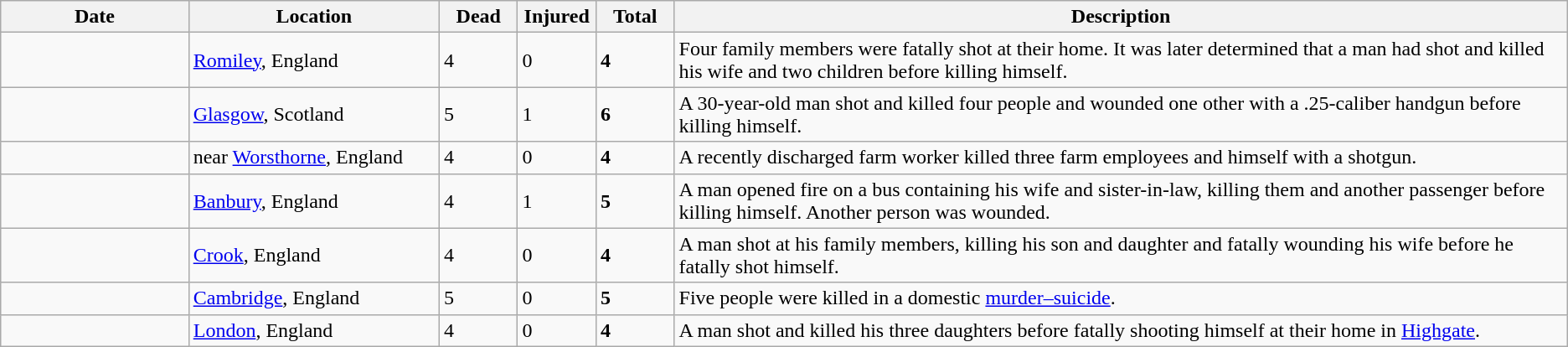<table class="wikitable sortable mw-datatable">
<tr>
<th width=12%>Date</th>
<th width=16%>Location</th>
<th width=5%>Dead</th>
<th width=5%>Injured</th>
<th width=5%>Total</th>
<th width=60%>Description</th>
</tr>
<tr>
<td></td>
<td><a href='#'>Romiley</a>, England</td>
<td>4</td>
<td>0</td>
<td><strong>4</strong></td>
<td>Four family members were fatally shot at their home. It was later determined that a man had shot and killed his wife and two children before killing himself.</td>
</tr>
<tr>
<td></td>
<td><a href='#'>Glasgow</a>, Scotland</td>
<td>5</td>
<td>1</td>
<td><strong>6</strong></td>
<td>A 30-year-old man shot and killed four people and wounded one other with a .25-caliber handgun before killing himself.</td>
</tr>
<tr>
<td></td>
<td>near <a href='#'>Worsthorne</a>, England</td>
<td>4</td>
<td>0</td>
<td><strong>4</strong></td>
<td>A recently discharged farm worker killed three farm employees and himself with a shotgun.</td>
</tr>
<tr>
<td></td>
<td><a href='#'>Banbury</a>, England</td>
<td>4</td>
<td>1</td>
<td><strong>5</strong></td>
<td>A man opened fire on a bus containing his wife and sister-in-law, killing them and another passenger before killing himself. Another person was wounded.</td>
</tr>
<tr>
<td></td>
<td><a href='#'>Crook</a>, England</td>
<td>4</td>
<td>0</td>
<td><strong>4</strong></td>
<td>A man shot at his family members, killing his son and daughter and fatally wounding his wife before he fatally shot himself.</td>
</tr>
<tr>
<td></td>
<td><a href='#'>Cambridge</a>, England</td>
<td>5</td>
<td>0</td>
<td><strong>5</strong></td>
<td>Five people were killed in a domestic <a href='#'>murder–suicide</a>.</td>
</tr>
<tr>
<td></td>
<td><a href='#'>London</a>, England</td>
<td>4</td>
<td>0</td>
<td><strong>4</strong></td>
<td>A man shot and killed his three daughters before fatally shooting himself at their home in <a href='#'>Highgate</a>.</td>
</tr>
</table>
